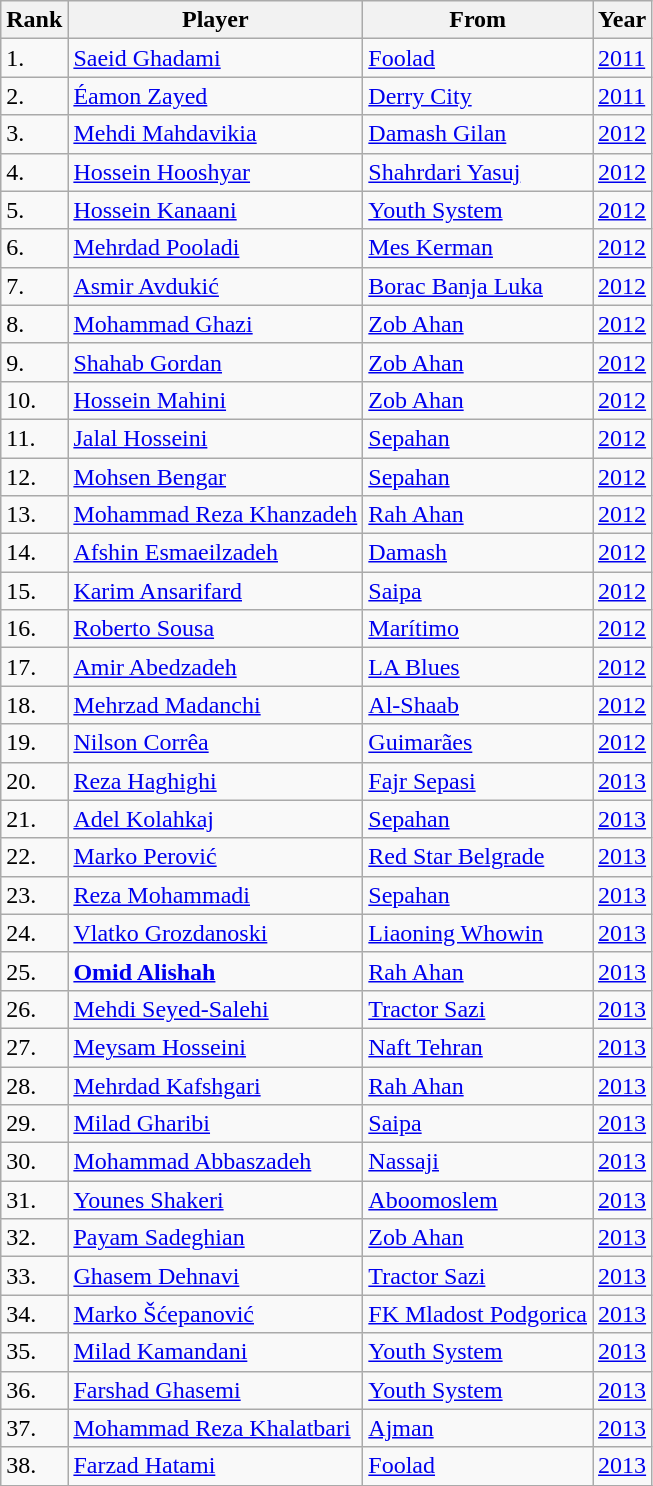<table class="wikitable sortable">
<tr>
<th>Rank</th>
<th>Player</th>
<th>From</th>
<th>Year</th>
</tr>
<tr>
<td>1.</td>
<td> <a href='#'>Saeid Ghadami</a></td>
<td> <a href='#'>Foolad</a></td>
<td><a href='#'>2011</a></td>
</tr>
<tr>
<td>2.</td>
<td> <a href='#'>Éamon Zayed</a></td>
<td> <a href='#'>Derry City</a></td>
<td><a href='#'>2011</a></td>
</tr>
<tr>
<td>3.</td>
<td> <a href='#'>Mehdi Mahdavikia</a></td>
<td> <a href='#'>Damash Gilan</a></td>
<td><a href='#'>2012</a></td>
</tr>
<tr>
<td>4.</td>
<td> <a href='#'>Hossein Hooshyar</a></td>
<td> <a href='#'>Shahrdari Yasuj</a></td>
<td><a href='#'>2012</a></td>
</tr>
<tr>
<td>5.</td>
<td> <a href='#'>Hossein Kanaani</a></td>
<td><a href='#'>Youth System</a></td>
<td><a href='#'>2012</a></td>
</tr>
<tr>
<td>6.</td>
<td> <a href='#'>Mehrdad Pooladi</a></td>
<td> <a href='#'>Mes Kerman</a></td>
<td><a href='#'>2012</a></td>
</tr>
<tr>
<td>7.</td>
<td> <a href='#'>Asmir Avdukić</a></td>
<td> <a href='#'>Borac Banja Luka</a></td>
<td><a href='#'>2012</a></td>
</tr>
<tr>
<td>8.</td>
<td> <a href='#'>Mohammad Ghazi</a></td>
<td> <a href='#'>Zob Ahan</a></td>
<td><a href='#'>2012</a></td>
</tr>
<tr>
<td>9.</td>
<td> <a href='#'>Shahab Gordan</a></td>
<td> <a href='#'>Zob Ahan</a></td>
<td><a href='#'>2012</a></td>
</tr>
<tr>
<td>10.</td>
<td> <a href='#'>Hossein Mahini</a></td>
<td> <a href='#'>Zob Ahan</a></td>
<td><a href='#'>2012</a></td>
</tr>
<tr>
<td>11.</td>
<td> <a href='#'>Jalal Hosseini</a></td>
<td> <a href='#'>Sepahan</a></td>
<td><a href='#'>2012</a></td>
</tr>
<tr>
<td>12.</td>
<td> <a href='#'>Mohsen Bengar</a></td>
<td> <a href='#'>Sepahan</a></td>
<td><a href='#'>2012</a></td>
</tr>
<tr>
<td>13.</td>
<td> <a href='#'>Mohammad Reza Khanzadeh</a></td>
<td> <a href='#'>Rah Ahan</a></td>
<td><a href='#'>2012</a></td>
</tr>
<tr>
<td>14.</td>
<td> <a href='#'>Afshin Esmaeilzadeh</a></td>
<td> <a href='#'>Damash</a></td>
<td><a href='#'>2012</a></td>
</tr>
<tr>
<td>15.</td>
<td> <a href='#'>Karim Ansarifard</a></td>
<td> <a href='#'>Saipa</a></td>
<td><a href='#'>2012</a></td>
</tr>
<tr>
<td>16.</td>
<td> <a href='#'>Roberto Sousa</a></td>
<td> <a href='#'>Marítimo</a></td>
<td><a href='#'>2012</a></td>
</tr>
<tr>
<td>17.</td>
<td> <a href='#'>Amir Abedzadeh</a></td>
<td> <a href='#'>LA Blues</a></td>
<td><a href='#'>2012</a></td>
</tr>
<tr>
<td>18.</td>
<td> <a href='#'>Mehrzad Madanchi</a></td>
<td> <a href='#'>Al-Shaab</a></td>
<td><a href='#'>2012</a></td>
</tr>
<tr>
<td>19.</td>
<td> <a href='#'>Nilson Corrêa</a></td>
<td> <a href='#'>Guimarães</a></td>
<td><a href='#'>2012</a></td>
</tr>
<tr>
<td>20.</td>
<td> <a href='#'>Reza Haghighi</a></td>
<td> <a href='#'>Fajr Sepasi</a></td>
<td><a href='#'>2013</a></td>
</tr>
<tr>
<td>21.</td>
<td> <a href='#'>Adel Kolahkaj</a></td>
<td> <a href='#'>Sepahan</a></td>
<td><a href='#'>2013</a></td>
</tr>
<tr>
<td>22.</td>
<td> <a href='#'>Marko Perović</a></td>
<td> <a href='#'>Red Star Belgrade</a></td>
<td><a href='#'>2013</a></td>
</tr>
<tr>
<td>23.</td>
<td> <a href='#'>Reza Mohammadi</a></td>
<td> <a href='#'>Sepahan</a></td>
<td><a href='#'>2013</a></td>
</tr>
<tr>
<td>24.</td>
<td> <a href='#'>Vlatko Grozdanoski</a></td>
<td> <a href='#'>Liaoning Whowin</a></td>
<td><a href='#'>2013</a></td>
</tr>
<tr>
<td>25.</td>
<td> <strong><a href='#'>Omid Alishah</a></strong></td>
<td> <a href='#'>Rah Ahan</a></td>
<td><a href='#'>2013</a></td>
</tr>
<tr>
<td>26.</td>
<td> <a href='#'>Mehdi Seyed-Salehi</a></td>
<td> <a href='#'>Tractor Sazi</a></td>
<td><a href='#'>2013</a></td>
</tr>
<tr>
<td>27.</td>
<td> <a href='#'>Meysam Hosseini</a></td>
<td> <a href='#'>Naft Tehran</a></td>
<td><a href='#'>2013</a></td>
</tr>
<tr>
<td>28.</td>
<td> <a href='#'>Mehrdad Kafshgari</a></td>
<td> <a href='#'>Rah Ahan</a></td>
<td><a href='#'>2013</a></td>
</tr>
<tr>
<td>29.</td>
<td> <a href='#'>Milad Gharibi</a></td>
<td> <a href='#'>Saipa</a></td>
<td><a href='#'>2013</a></td>
</tr>
<tr>
<td>30.</td>
<td> <a href='#'>Mohammad Abbaszadeh</a></td>
<td> <a href='#'>Nassaji</a></td>
<td><a href='#'>2013</a></td>
</tr>
<tr>
<td>31.</td>
<td> <a href='#'>Younes Shakeri</a></td>
<td> <a href='#'>Aboomoslem</a></td>
<td><a href='#'>2013</a></td>
</tr>
<tr>
<td>32.</td>
<td> <a href='#'>Payam Sadeghian</a></td>
<td> <a href='#'>Zob Ahan</a></td>
<td><a href='#'>2013</a></td>
</tr>
<tr>
<td>33.</td>
<td> <a href='#'>Ghasem Dehnavi</a></td>
<td> <a href='#'>Tractor Sazi</a></td>
<td><a href='#'>2013</a></td>
</tr>
<tr>
<td>34.</td>
<td> <a href='#'>Marko Šćepanović</a></td>
<td> <a href='#'>FK Mladost Podgorica</a></td>
<td><a href='#'>2013</a></td>
</tr>
<tr>
<td>35.</td>
<td> <a href='#'>Milad Kamandani</a></td>
<td><a href='#'>Youth System</a></td>
<td><a href='#'>2013</a></td>
</tr>
<tr>
<td>36.</td>
<td> <a href='#'>Farshad Ghasemi</a></td>
<td><a href='#'>Youth System</a></td>
<td><a href='#'>2013</a></td>
</tr>
<tr>
<td>37.</td>
<td> <a href='#'>Mohammad Reza Khalatbari</a></td>
<td> <a href='#'>Ajman</a></td>
<td><a href='#'>2013</a></td>
</tr>
<tr>
<td>38.</td>
<td> <a href='#'>Farzad Hatami</a></td>
<td> <a href='#'>Foolad</a></td>
<td><a href='#'>2013</a></td>
</tr>
<tr>
</tr>
</table>
